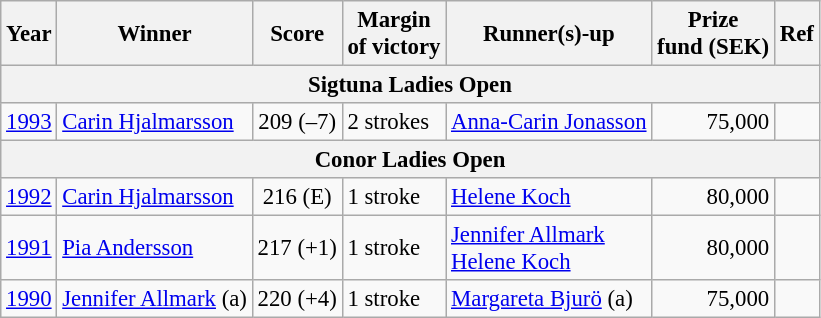<table class=wikitable style="font-size:95%">
<tr>
<th>Year</th>
<th>Winner</th>
<th>Score</th>
<th>Margin<br>of victory</th>
<th>Runner(s)-up</th>
<th>Prize<br>fund (SEK)</th>
<th>Ref</th>
</tr>
<tr>
<th colspan=7>Sigtuna Ladies Open</th>
</tr>
<tr>
<td><a href='#'>1993</a></td>
<td> <a href='#'>Carin Hjalmarsson</a></td>
<td align=center>209 (–7)</td>
<td>2 strokes</td>
<td> <a href='#'>Anna-Carin Jonasson</a></td>
<td align=right>75,000</td>
<td></td>
</tr>
<tr>
<th colspan=7>Conor Ladies Open</th>
</tr>
<tr>
<td><a href='#'>1992</a></td>
<td> <a href='#'>Carin Hjalmarsson</a></td>
<td align=center>216 (E)</td>
<td>1 stroke</td>
<td> <a href='#'>Helene Koch</a></td>
<td align=right>80,000</td>
<td></td>
</tr>
<tr>
<td><a href='#'>1991</a></td>
<td> <a href='#'>Pia Andersson</a></td>
<td align=center>217 (+1)</td>
<td>1 stroke</td>
<td> <a href='#'>Jennifer Allmark</a><br> <a href='#'>Helene Koch</a></td>
<td align=right>80,000</td>
<td></td>
</tr>
<tr>
<td><a href='#'>1990</a></td>
<td> <a href='#'>Jennifer Allmark</a> (a)</td>
<td align=center>220 (+4)</td>
<td>1 stroke</td>
<td> <a href='#'>Margareta Bjurö</a> (a)</td>
<td align=right>75,000</td>
<td></td>
</tr>
</table>
